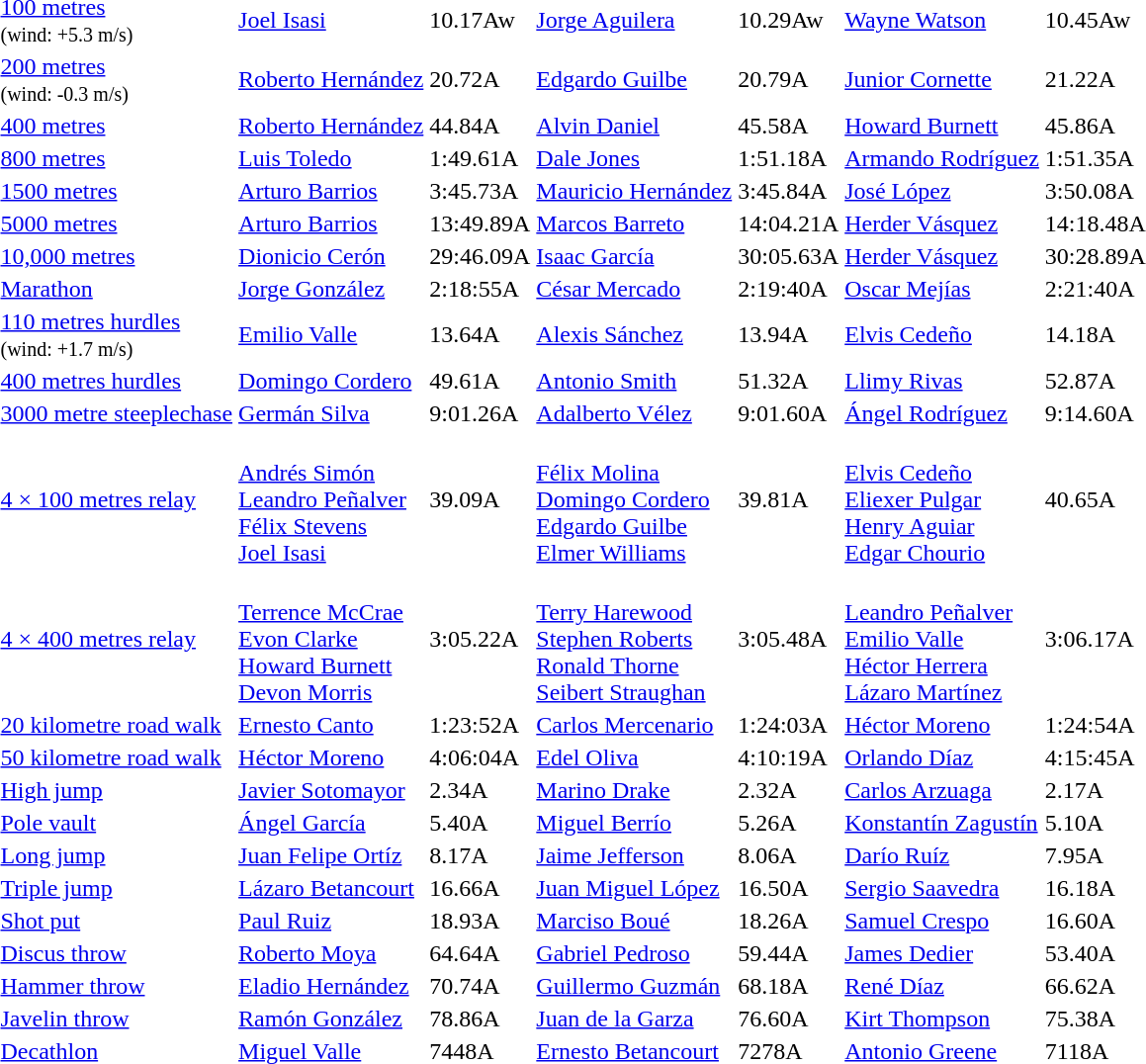<table>
<tr>
<td><a href='#'>100 metres</a><br><small>(wind: +5.3 m/s)</small></td>
<td><a href='#'>Joel Isasi</a><br> </td>
<td>10.17Aw</td>
<td><a href='#'>Jorge Aguilera</a><br> </td>
<td>10.29Aw</td>
<td><a href='#'>Wayne Watson</a><br> </td>
<td>10.45Aw</td>
</tr>
<tr>
<td><a href='#'>200 metres</a><br><small>(wind: -0.3 m/s)</small></td>
<td><a href='#'>Roberto Hernández</a><br> </td>
<td>20.72A</td>
<td><a href='#'>Edgardo Guilbe</a><br> </td>
<td>20.79A</td>
<td><a href='#'>Junior Cornette</a><br> </td>
<td>21.22A</td>
</tr>
<tr>
<td><a href='#'>400 metres</a></td>
<td><a href='#'>Roberto Hernández</a><br> </td>
<td>44.84A</td>
<td><a href='#'>Alvin Daniel</a><br> </td>
<td>45.58A</td>
<td><a href='#'>Howard Burnett</a><br> </td>
<td>45.86A</td>
</tr>
<tr>
<td><a href='#'>800 metres</a></td>
<td><a href='#'>Luis Toledo</a><br> </td>
<td>1:49.61A</td>
<td><a href='#'>Dale Jones</a><br> </td>
<td>1:51.18A</td>
<td><a href='#'>Armando Rodríguez</a><br> </td>
<td>1:51.35A</td>
</tr>
<tr>
<td><a href='#'>1500 metres</a></td>
<td><a href='#'>Arturo Barrios</a><br> </td>
<td>3:45.73A</td>
<td><a href='#'>Mauricio Hernández</a><br> </td>
<td>3:45.84A</td>
<td><a href='#'>José López</a><br> </td>
<td>3:50.08A</td>
</tr>
<tr>
<td><a href='#'>5000 metres</a></td>
<td><a href='#'>Arturo Barrios</a><br> </td>
<td>13:49.89A  </td>
<td><a href='#'>Marcos Barreto</a><br> </td>
<td>14:04.21A</td>
<td><a href='#'>Herder Vásquez</a><br> </td>
<td>14:18.48A</td>
</tr>
<tr>
<td><a href='#'>10,000 metres</a></td>
<td><a href='#'>Dionicio Cerón</a><br> </td>
<td>29:46.09A</td>
<td><a href='#'>Isaac García</a><br> </td>
<td>30:05.63A</td>
<td><a href='#'>Herder Vásquez</a><br> </td>
<td>30:28.89A</td>
</tr>
<tr>
<td><a href='#'>Marathon</a></td>
<td><a href='#'>Jorge González</a><br> </td>
<td>2:18:55A </td>
<td><a href='#'>César Mercado</a><br> </td>
<td>2:19:40A</td>
<td><a href='#'>Oscar Mejías</a><br> </td>
<td>2:21:40A</td>
</tr>
<tr>
<td><a href='#'>110 metres hurdles</a><br><small>(wind: +1.7 m/s)</small></td>
<td><a href='#'>Emilio Valle</a><br> </td>
<td>13.64A</td>
<td><a href='#'>Alexis Sánchez</a><br> </td>
<td>13.94A</td>
<td><a href='#'>Elvis Cedeño</a><br> </td>
<td>14.18A</td>
</tr>
<tr>
<td><a href='#'>400 metres hurdles</a></td>
<td><a href='#'>Domingo Cordero</a><br> </td>
<td>49.61A  </td>
<td><a href='#'>Antonio Smith</a><br> </td>
<td>51.32A</td>
<td><a href='#'>Llimy Rivas</a><br> </td>
<td>52.87A</td>
</tr>
<tr>
<td><a href='#'>3000 metre steeplechase</a></td>
<td><a href='#'>Germán Silva</a><br> </td>
<td>9:01.26A</td>
<td><a href='#'>Adalberto Vélez</a><br> </td>
<td>9:01.60A</td>
<td><a href='#'>Ángel Rodríguez</a><br> </td>
<td>9:14.60A</td>
</tr>
<tr>
<td><a href='#'>4 × 100 metres relay</a></td>
<td><br><a href='#'>Andrés Simón</a><br><a href='#'>Leandro Peñalver</a><br><a href='#'>Félix Stevens</a><br><a href='#'>Joel Isasi</a></td>
<td>39.09A</td>
<td><br><a href='#'>Félix Molina</a><br><a href='#'>Domingo Cordero</a><br><a href='#'>Edgardo Guilbe</a><br><a href='#'>Elmer Williams</a></td>
<td>39.81A</td>
<td><br><a href='#'>Elvis Cedeño</a><br><a href='#'>Eliexer Pulgar</a><br><a href='#'>Henry Aguiar</a><br><a href='#'>Edgar Chourio</a></td>
<td>40.65A</td>
</tr>
<tr>
<td><a href='#'>4 × 400 metres relay</a></td>
<td><br><a href='#'>Terrence McCrae</a><br><a href='#'>Evon Clarke</a><br><a href='#'>Howard Burnett</a><br><a href='#'>Devon Morris</a></td>
<td>3:05.22A</td>
<td><br><a href='#'>Terry Harewood</a><br><a href='#'>Stephen Roberts</a><br><a href='#'>Ronald Thorne</a><br><a href='#'>Seibert Straughan</a></td>
<td>3:05.48A</td>
<td><br><a href='#'>Leandro Peñalver</a><br><a href='#'>Emilio Valle</a><br><a href='#'>Héctor Herrera</a><br><a href='#'>Lázaro Martínez</a></td>
<td>3:06.17A</td>
</tr>
<tr>
<td><a href='#'>20 kilometre road walk</a></td>
<td><a href='#'>Ernesto Canto</a><br> </td>
<td>1:23:52A </td>
<td><a href='#'>Carlos Mercenario</a><br> </td>
<td>1:24:03A</td>
<td><a href='#'>Héctor Moreno</a><br> </td>
<td>1:24:54A</td>
</tr>
<tr>
<td><a href='#'>50 kilometre road walk</a></td>
<td><a href='#'>Héctor Moreno</a><br> </td>
<td>4:06:04A</td>
<td><a href='#'>Edel Oliva</a><br> </td>
<td>4:10:19A</td>
<td><a href='#'>Orlando Díaz</a><br> </td>
<td>4:15:45A</td>
</tr>
<tr>
<td><a href='#'>High jump</a></td>
<td><a href='#'>Javier Sotomayor</a><br> </td>
<td>2.34A </td>
<td><a href='#'>Marino Drake</a><br> </td>
<td>2.32A</td>
<td><a href='#'>Carlos Arzuaga</a><br> </td>
<td>2.17A</td>
</tr>
<tr>
<td><a href='#'>Pole vault</a></td>
<td><a href='#'>Ángel García</a><br> </td>
<td>5.40A </td>
<td><a href='#'>Miguel Berrío</a><br> </td>
<td>5.26A</td>
<td><a href='#'>Konstantín Zagustín</a><br> </td>
<td>5.10A</td>
</tr>
<tr>
<td><a href='#'>Long jump</a></td>
<td><a href='#'>Juan Felipe Ortíz</a><br> </td>
<td>8.17A</td>
<td><a href='#'>Jaime Jefferson</a><br> </td>
<td>8.06A</td>
<td><a href='#'>Darío Ruíz</a><br> </td>
<td>7.95A</td>
</tr>
<tr>
<td><a href='#'>Triple jump</a></td>
<td><a href='#'>Lázaro Betancourt</a><br> </td>
<td>16.66A</td>
<td><a href='#'>Juan Miguel López</a><br> </td>
<td>16.50A</td>
<td><a href='#'>Sergio Saavedra</a><br> </td>
<td>16.18A</td>
</tr>
<tr>
<td><a href='#'>Shot put</a></td>
<td><a href='#'>Paul Ruiz</a><br> </td>
<td>18.93A</td>
<td><a href='#'>Marciso Boué</a><br> </td>
<td>18.26A</td>
<td><a href='#'>Samuel Crespo</a><br> </td>
<td>16.60A</td>
</tr>
<tr>
<td><a href='#'>Discus throw</a></td>
<td><a href='#'>Roberto Moya</a><br> </td>
<td>64.64A</td>
<td><a href='#'>Gabriel Pedroso</a><br> </td>
<td>59.44A</td>
<td><a href='#'>James Dedier</a><br> </td>
<td>53.40A</td>
</tr>
<tr>
<td><a href='#'>Hammer throw</a></td>
<td><a href='#'>Eladio Hernández</a><br> </td>
<td>70.74A  </td>
<td><a href='#'>Guillermo Guzmán</a><br> </td>
<td>68.18A</td>
<td><a href='#'>René Díaz</a><br> </td>
<td>66.62A</td>
</tr>
<tr>
<td><a href='#'>Javelin throw</a></td>
<td><a href='#'>Ramón González</a><br> </td>
<td>78.86A </td>
<td><a href='#'>Juan de la Garza</a><br> </td>
<td>76.60A</td>
<td><a href='#'>Kirt Thompson</a><br> </td>
<td>75.38A</td>
</tr>
<tr>
<td><a href='#'>Decathlon</a></td>
<td><a href='#'>Miguel Valle</a><br> </td>
<td>7448A</td>
<td><a href='#'>Ernesto Betancourt</a><br> </td>
<td>7278A</td>
<td><a href='#'>Antonio Greene</a><br> </td>
<td>7118A</td>
</tr>
</table>
